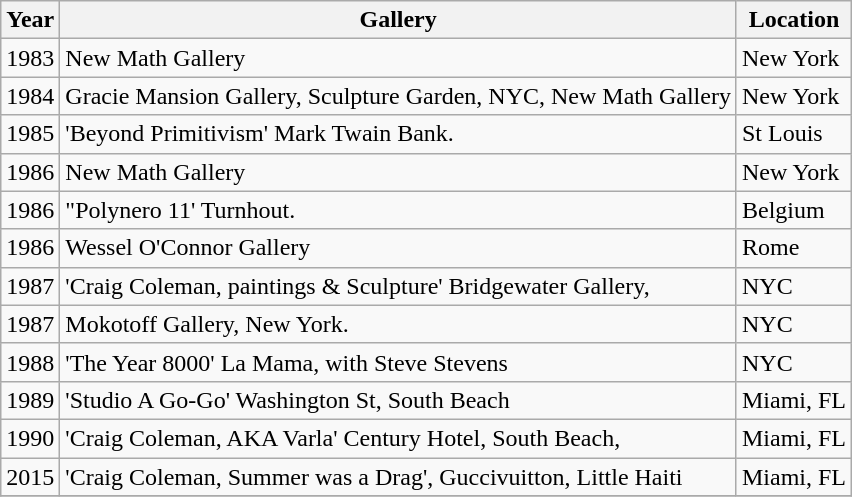<table class="wikitable sortable">
<tr>
<th>Year</th>
<th>Gallery</th>
<th>Location</th>
</tr>
<tr>
<td>1983</td>
<td>New Math Gallery</td>
<td>New York</td>
</tr>
<tr>
<td>1984</td>
<td>Gracie Mansion Gallery, Sculpture Garden, NYC, New Math Gallery</td>
<td>New York</td>
</tr>
<tr>
<td>1985</td>
<td>'Beyond Primitivism' Mark Twain Bank.</td>
<td>St Louis</td>
</tr>
<tr>
<td>1986</td>
<td>New Math Gallery</td>
<td>New York</td>
</tr>
<tr>
<td>1986</td>
<td>"Polynero 11' Turnhout.</td>
<td>Belgium</td>
</tr>
<tr>
<td>1986</td>
<td>Wessel O'Connor Gallery</td>
<td>Rome</td>
</tr>
<tr>
<td>1987</td>
<td>'Craig Coleman, paintings & Sculpture' Bridgewater Gallery,</td>
<td>NYC</td>
</tr>
<tr>
<td>1987</td>
<td>Mokotoff Gallery, New York.</td>
<td>NYC</td>
</tr>
<tr>
<td>1988</td>
<td>'The Year 8000' La Mama, with Steve Stevens</td>
<td>NYC</td>
</tr>
<tr>
<td>1989</td>
<td>'Studio A Go-Go' Washington St, South Beach</td>
<td>Miami, FL</td>
</tr>
<tr>
<td>1990</td>
<td>'Craig Coleman, AKA Varla' Century Hotel, South Beach,</td>
<td>Miami, FL</td>
</tr>
<tr>
<td>2015</td>
<td>'Craig Coleman, Summer was a Drag', Guccivuitton, Little Haiti </td>
<td>Miami, FL</td>
</tr>
<tr>
</tr>
</table>
